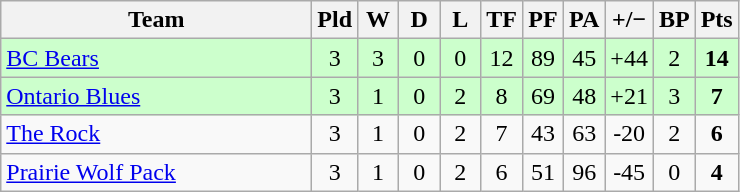<table class="wikitable" style="text-align: center;">
<tr>
<th style="width:200px;">Team</th>
<th width="20">Pld</th>
<th width="20">W</th>
<th width="20">D</th>
<th width="20">L</th>
<th width="20">TF</th>
<th width="20">PF</th>
<th width="20">PA</th>
<th width="25">+/−</th>
<th width="20">BP</th>
<th width="20">Pts</th>
</tr>
<tr style="background:#cfc;">
<td align=left><a href='#'>BC Bears</a></td>
<td>3</td>
<td>3</td>
<td>0</td>
<td>0</td>
<td>12</td>
<td>89</td>
<td>45</td>
<td>+44</td>
<td>2</td>
<td><strong>14</strong></td>
</tr>
<tr style="background:#cfc;">
<td align=left><a href='#'>Ontario Blues</a></td>
<td>3</td>
<td>1</td>
<td>0</td>
<td>2</td>
<td>8</td>
<td>69</td>
<td>48</td>
<td>+21</td>
<td>3</td>
<td><strong>7</strong></td>
</tr>
<tr>
<td align=left><a href='#'>The Rock</a></td>
<td>3</td>
<td>1</td>
<td>0</td>
<td>2</td>
<td>7</td>
<td>43</td>
<td>63</td>
<td>-20</td>
<td>2</td>
<td><strong>6</strong></td>
</tr>
<tr>
<td align=left><a href='#'>Prairie Wolf Pack</a></td>
<td>3</td>
<td>1</td>
<td>0</td>
<td>2</td>
<td>6</td>
<td>51</td>
<td>96</td>
<td>-45</td>
<td>0</td>
<td><strong>4</strong></td>
</tr>
</table>
